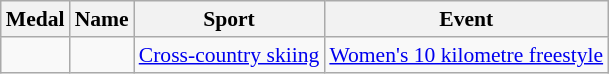<table class="wikitable sortable" style="font-size:90%">
<tr>
<th>Medal</th>
<th>Name</th>
<th>Sport</th>
<th>Event</th>
</tr>
<tr>
<td></td>
<td></td>
<td><a href='#'>Cross-country skiing</a></td>
<td><a href='#'>Women's 10 kilometre freestyle</a></td>
</tr>
</table>
